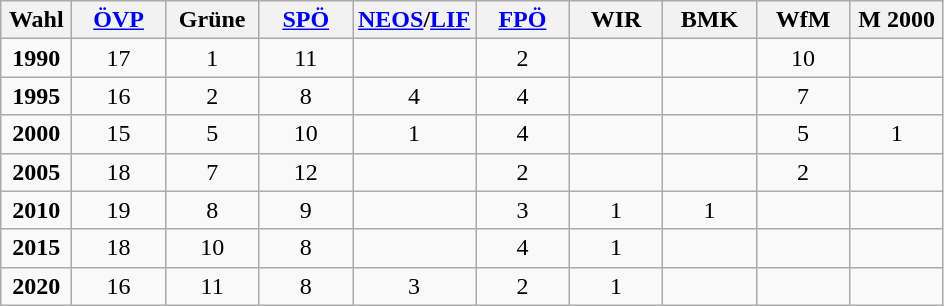<table class="wikitable" style="text-align:center;">
<tr>
<th style="width:40px">Wahl</th>
<th style="width:55px"><a href='#'>ÖVP</a></th>
<th style="width:55px">Grüne</th>
<th style="width:55px"><a href='#'>SPÖ</a></th>
<th style="width:55px"><a href='#'>NEOS</a>/<a href='#'>LIF</a></th>
<th style="width:55px"><a href='#'>FPÖ</a></th>
<th style="width:55px">WIR</th>
<th style="width:55px">BMK</th>
<th style="width:55px">WfM</th>
<th style="width:55px">M 2000</th>
</tr>
<tr>
<td><strong>1990</strong></td>
<td>17</td>
<td>1</td>
<td>11</td>
<td></td>
<td>2</td>
<td></td>
<td></td>
<td>10</td>
<td></td>
</tr>
<tr>
<td><strong>1995</strong></td>
<td>16</td>
<td>2</td>
<td>8</td>
<td>4</td>
<td>4</td>
<td></td>
<td></td>
<td>7</td>
<td></td>
</tr>
<tr>
<td><strong>2000</strong></td>
<td>15</td>
<td>5</td>
<td>10</td>
<td>1</td>
<td>4</td>
<td></td>
<td></td>
<td>5</td>
<td>1</td>
</tr>
<tr>
<td><strong>2005</strong></td>
<td>18</td>
<td>7</td>
<td>12</td>
<td></td>
<td>2</td>
<td></td>
<td></td>
<td>2</td>
<td></td>
</tr>
<tr>
<td><strong>2010</strong></td>
<td>19</td>
<td>8</td>
<td>9</td>
<td></td>
<td>3</td>
<td>1</td>
<td>1</td>
<td></td>
<td></td>
</tr>
<tr>
<td><strong>2015</strong></td>
<td>18</td>
<td>10</td>
<td>8</td>
<td></td>
<td>4</td>
<td>1</td>
<td></td>
<td></td>
<td></td>
</tr>
<tr>
<td><strong>2020</strong></td>
<td>16</td>
<td>11</td>
<td>8</td>
<td>3</td>
<td>2</td>
<td>1</td>
<td></td>
<td></td>
<td></td>
</tr>
</table>
